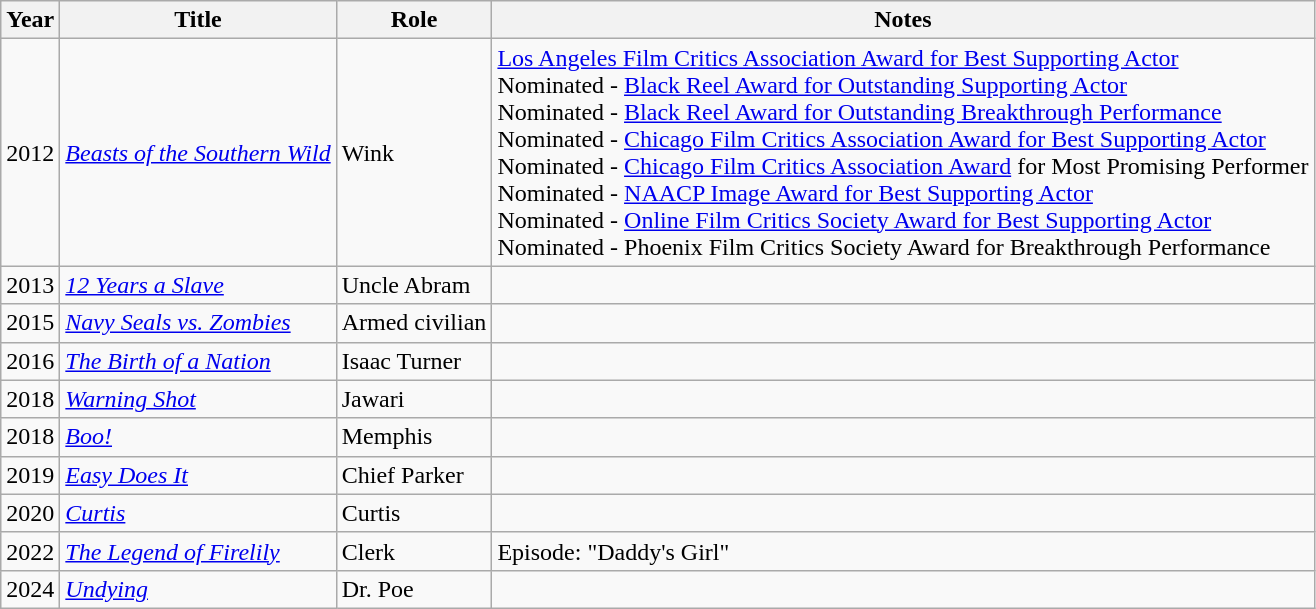<table class="wikitable sortable">
<tr>
<th>Year</th>
<th>Title</th>
<th>Role</th>
<th class="unsortable">Notes</th>
</tr>
<tr>
<td>2012</td>
<td><em><a href='#'>Beasts of the Southern Wild</a></em></td>
<td>Wink</td>
<td><a href='#'>Los Angeles Film Critics Association Award for Best Supporting Actor</a><br>Nominated - <a href='#'>Black Reel Award for Outstanding Supporting Actor</a><br>Nominated - <a href='#'>Black Reel Award for Outstanding Breakthrough Performance</a><br>Nominated - <a href='#'>Chicago Film Critics Association Award for Best Supporting Actor</a><br>Nominated - <a href='#'>Chicago Film Critics Association Award</a> for Most Promising Performer<br>Nominated - <a href='#'>NAACP Image Award for Best Supporting Actor</a><br>Nominated - <a href='#'>Online Film Critics Society Award for Best Supporting Actor</a><br>Nominated - Phoenix Film Critics Society Award for Breakthrough Performance</td>
</tr>
<tr>
<td>2013</td>
<td><em><a href='#'>12 Years a Slave</a></em></td>
<td>Uncle Abram</td>
<td></td>
</tr>
<tr>
<td>2015</td>
<td><em><a href='#'>Navy Seals vs. Zombies</a></em></td>
<td>Armed civilian</td>
<td></td>
</tr>
<tr>
<td>2016</td>
<td><em><a href='#'>The Birth of a Nation</a></em></td>
<td>Isaac Turner</td>
<td></td>
</tr>
<tr>
<td>2018</td>
<td><em><a href='#'>Warning Shot</a></em></td>
<td>Jawari</td>
<td></td>
</tr>
<tr>
<td>2018</td>
<td><em><a href='#'>Boo!</a></em></td>
<td>Memphis</td>
<td></td>
</tr>
<tr>
<td>2019</td>
<td><em><a href='#'>Easy Does It</a></em></td>
<td>Chief Parker</td>
<td></td>
</tr>
<tr>
<td>2020</td>
<td><em><a href='#'>Curtis</a></em></td>
<td>Curtis</td>
<td></td>
</tr>
<tr>
<td>2022</td>
<td><a href='#'><em>The Legend of Firelily</em></a></td>
<td>Clerk</td>
<td>Episode: "Daddy's Girl"</td>
</tr>
<tr>
<td>2024</td>
<td><a href='#'><em>Undying</em></a></td>
<td>Dr. Poe</td>
<td></td>
</tr>
</table>
